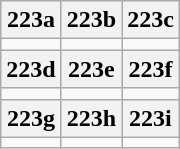<table role="presentation" class="wikitable mw-collapsible mw-collapsed">
<tr>
<th>223a</th>
<th>223b</th>
<th>223c</th>
</tr>
<tr>
<td></td>
<td></td>
<td></td>
</tr>
<tr>
<th>223d</th>
<th>223e</th>
<th>223f</th>
</tr>
<tr>
<td></td>
<td></td>
<td></td>
</tr>
<tr>
<th>223g</th>
<th>223h</th>
<th>223i</th>
</tr>
<tr>
<td></td>
<td></td>
<td></td>
</tr>
</table>
